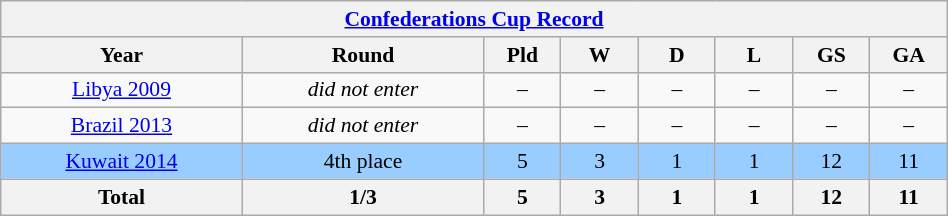<table class="wikitable" width=50% style="text-align: center;font-size:90%;">
<tr>
<th colspan=8><a href='#'>Confederations Cup Record</a></th>
</tr>
<tr>
<th width=25%>Year</th>
<th width=25%>Round</th>
<th width=8%>Pld</th>
<th width=8%>W</th>
<th width=8%>D</th>
<th width=8%>L</th>
<th width=8%>GS</th>
<th width=8%>GA</th>
</tr>
<tr>
<td><a href='#'>Libya 2009</a></td>
<td><em>did not enter</em></td>
<td>–</td>
<td>–</td>
<td>–</td>
<td>–</td>
<td>–</td>
<td>–</td>
</tr>
<tr>
<td><a href='#'>Brazil 2013</a></td>
<td><em>did not enter</em></td>
<td>–</td>
<td>–</td>
<td>–</td>
<td>–</td>
<td>–</td>
<td>–</td>
</tr>
<tr style="background:#9acdff;">
<td><a href='#'>Kuwait 2014</a></td>
<td>4th place</td>
<td>5</td>
<td>3</td>
<td>1</td>
<td>1</td>
<td>12</td>
<td>11</td>
</tr>
<tr>
<th><strong>Total</strong></th>
<th>1/3</th>
<th>5</th>
<th>3</th>
<th>1</th>
<th>1</th>
<th>12</th>
<th>11</th>
</tr>
</table>
